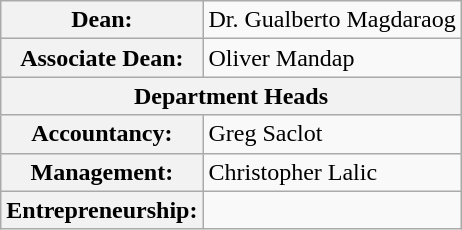<table class="wikitable">
<tr>
<th>Dean:</th>
<td>Dr. Gualberto Magdaraog</td>
</tr>
<tr>
<th>Associate Dean:</th>
<td>Oliver Mandap</td>
</tr>
<tr>
<th colspan=2>Department Heads</th>
</tr>
<tr>
<th>Accountancy:</th>
<td>Greg Saclot</td>
</tr>
<tr>
<th>Management:</th>
<td>Christopher Lalic</td>
</tr>
<tr>
<th>Entrepreneurship:</th>
<td></td>
</tr>
</table>
